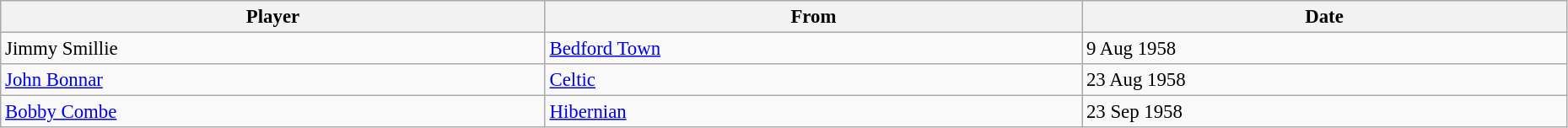<table class="wikitable" style="text-align:center; font-size:95%;width:98%; text-align:left">
<tr>
<th>Player</th>
<th>From</th>
<th>Date</th>
</tr>
<tr>
<td> Jimmy Smillie</td>
<td> <a href='#'>Bedford Town</a></td>
<td>9 Aug 1958</td>
</tr>
<tr>
<td> <a href='#'>John Bonnar</a></td>
<td> <a href='#'>Celtic</a></td>
<td>23 Aug 1958</td>
</tr>
<tr>
<td> <a href='#'>Bobby Combe</a></td>
<td> <a href='#'>Hibernian</a></td>
<td>23 Sep 1958</td>
</tr>
</table>
